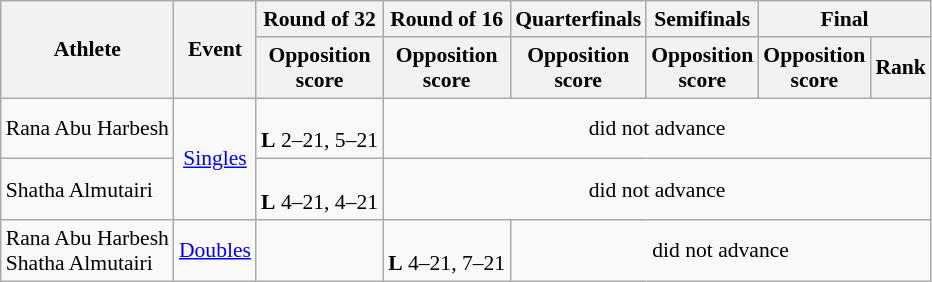<table class=wikitable style=font-size:90%;text-align:center>
<tr>
<th rowspan="2">Athlete</th>
<th rowspan="2">Event</th>
<th>Round of 32</th>
<th>Round of 16</th>
<th>Quarterfinals</th>
<th>Semifinals</th>
<th colspan="2">Final</th>
</tr>
<tr>
<th>Opposition<br> score</th>
<th>Opposition<br> score</th>
<th>Opposition<br> score</th>
<th>Opposition<br> score</th>
<th>Opposition<br> score</th>
<th>Rank</th>
</tr>
<tr>
<td align=left>Rana Abu Harbesh</td>
<td align=center rowspan=2><a href='#'>Singles</a></td>
<td><br><strong>L</strong> 2–21, 5–21</td>
<td colspan=5>did not advance</td>
</tr>
<tr>
<td align=left>Shatha Almutairi</td>
<td><br><strong>L</strong> 4–21, 4–21</td>
<td colspan=5>did not advance</td>
</tr>
<tr>
<td align=left>Rana Abu Harbesh <br> Shatha Almutairi</td>
<td align=center><a href='#'>Doubles</a></td>
<td></td>
<td><br><strong>L</strong> 4–21, 7–21</td>
<td colspan=4>did not advance</td>
</tr>
</table>
